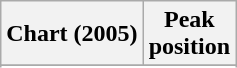<table class="wikitable sortable plainrowheaders" style="text-align:center;">
<tr>
<th scope="col">Chart (2005)</th>
<th scope="col">Peak<br>position</th>
</tr>
<tr>
</tr>
<tr>
</tr>
</table>
